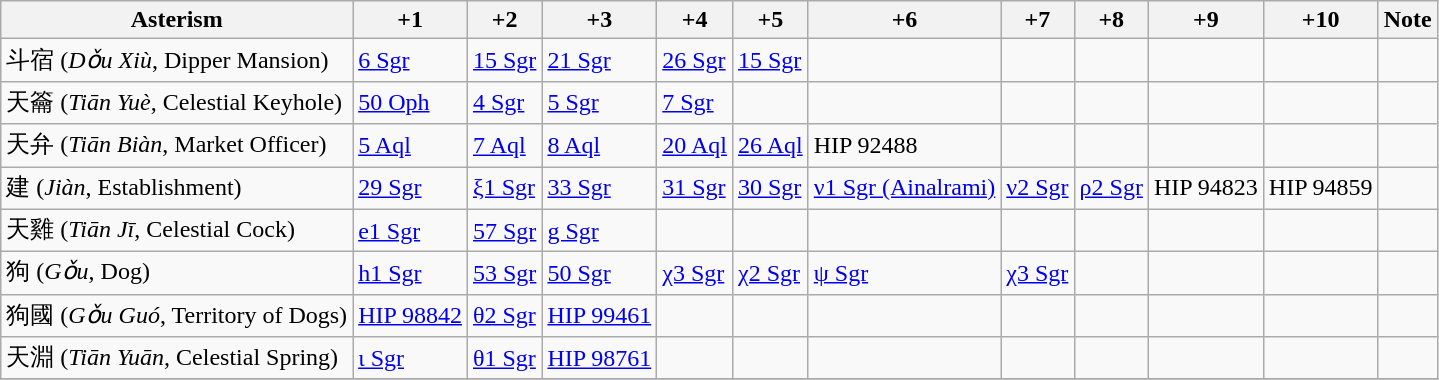<table class = "wikitable">
<tr>
<th>Asterism</th>
<th>+1</th>
<th>+2</th>
<th>+3</th>
<th>+4</th>
<th>+5</th>
<th>+6</th>
<th>+7</th>
<th>+8</th>
<th>+9</th>
<th>+10</th>
<th>Note</th>
</tr>
<tr>
<td>斗宿 (<em>Dǒu Xiù</em>, Dipper Mansion)</td>
<td><a href='#'>6 Sgr</a></td>
<td><a href='#'>15 Sgr</a></td>
<td><a href='#'>21 Sgr</a></td>
<td><a href='#'>26 Sgr</a></td>
<td><a href='#'>15 Sgr</a></td>
<td></td>
<td></td>
<td></td>
<td></td>
<td></td>
<td></td>
</tr>
<tr>
<td>天籥 (<em>Tiān Yuè</em>, Celestial Keyhole)</td>
<td><a href='#'>50 Oph</a></td>
<td><a href='#'>4 Sgr</a></td>
<td><a href='#'>5 Sgr</a></td>
<td><a href='#'>7 Sgr</a></td>
<td></td>
<td></td>
<td></td>
<td></td>
<td></td>
<td></td>
<td></td>
</tr>
<tr>
<td>天弁 (<em>Tiān Biàn</em>, Market Officer)</td>
<td><a href='#'>5 Aql</a></td>
<td><a href='#'>7 Aql</a></td>
<td><a href='#'>8 Aql</a></td>
<td><a href='#'>20 Aql</a></td>
<td><a href='#'>26 Aql</a></td>
<td>HIP 92488</td>
<td></td>
<td></td>
<td></td>
<td></td>
<td></td>
</tr>
<tr>
<td>建 (<em>Jiàn</em>, Establishment)</td>
<td><a href='#'>29 Sgr</a></td>
<td><a href='#'>ξ1 Sgr</a></td>
<td><a href='#'>33 Sgr</a></td>
<td><a href='#'>31 Sgr</a></td>
<td><a href='#'>30 Sgr</a></td>
<td><a href='#'>ν1 Sgr (Ainalrami)</a></td>
<td><a href='#'>ν2 Sgr</a></td>
<td><a href='#'>ρ2 Sgr</a></td>
<td>HIP 94823</td>
<td>HIP 94859</td>
<td></td>
</tr>
<tr>
<td>天雞 (<em>Tiān Jī</em>, Celestial Cock)</td>
<td><a href='#'>e1 Sgr</a></td>
<td><a href='#'>57 Sgr</a></td>
<td><a href='#'>g Sgr</a></td>
<td></td>
<td></td>
<td></td>
<td></td>
<td></td>
<td></td>
<td></td>
<td></td>
</tr>
<tr>
<td>狗 (<em>Gǒu</em>, Dog)</td>
<td><a href='#'>h1 Sgr</a></td>
<td><a href='#'>53 Sgr</a></td>
<td><a href='#'>50 Sgr</a></td>
<td><a href='#'>χ3 Sgr</a></td>
<td><a href='#'>χ2 Sgr</a></td>
<td><a href='#'>ψ Sgr</a></td>
<td><a href='#'>χ3 Sgr</a></td>
<td></td>
<td></td>
<td></td>
<td></td>
</tr>
<tr>
<td>狗國 (<em>Gǒu Guó</em>, Territory of Dogs)</td>
<td><a href='#'>HIP 98842</a></td>
<td><a href='#'>θ2 Sgr</a></td>
<td><a href='#'>HIP 99461</a></td>
<td></td>
<td></td>
<td></td>
<td></td>
<td></td>
<td></td>
<td></td>
<td></td>
</tr>
<tr>
<td>天淵 (<em>Tiān Yuān</em>, Celestial Spring)</td>
<td><a href='#'>ι Sgr</a></td>
<td><a href='#'>θ1 Sgr</a></td>
<td><a href='#'>HIP 98761</a></td>
<td></td>
<td></td>
<td></td>
<td></td>
<td></td>
<td></td>
<td></td>
<td></td>
</tr>
<tr>
</tr>
</table>
